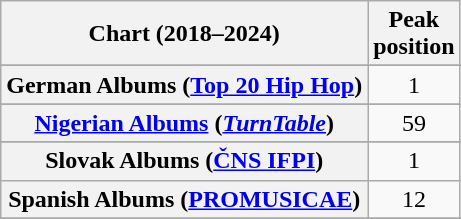<table class="wikitable sortable plainrowheaders" style="text-align:center">
<tr>
<th scope="col">Chart (2018–2024)</th>
<th scope="col">Peak<br>position</th>
</tr>
<tr>
</tr>
<tr>
</tr>
<tr>
</tr>
<tr>
</tr>
<tr>
</tr>
<tr>
</tr>
<tr>
</tr>
<tr>
</tr>
<tr>
</tr>
<tr>
</tr>
<tr>
</tr>
<tr>
<th scope="row">German Albums (<a href='#'>Top 20 Hip Hop</a>)</th>
<td>1</td>
</tr>
<tr>
</tr>
<tr>
</tr>
<tr>
</tr>
<tr>
</tr>
<tr>
<th scope="row"><a href='#'>Nigerian Albums</a> (<em><a href='#'>TurnTable</a></em>)</th>
<td>59</td>
</tr>
<tr>
</tr>
<tr>
</tr>
<tr>
</tr>
<tr>
</tr>
<tr>
<th scope="row">Slovak Albums (<a href='#'>ČNS IFPI</a>)</th>
<td>1</td>
</tr>
<tr>
<th scope="row">Spanish Albums (<a href='#'>PROMUSICAE</a>)</th>
<td>12</td>
</tr>
<tr>
</tr>
<tr>
</tr>
<tr>
</tr>
<tr>
</tr>
<tr>
</tr>
<tr>
</tr>
</table>
